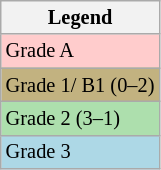<table class="wikitable" style="font-size:85%;">
<tr>
<th>Legend</th>
</tr>
<tr bgcolor="ffcccc">
<td>Grade A</td>
</tr>
<tr bgcolor="C2B280">
<td>Grade 1/ B1  (0–2)</td>
</tr>
<tr bgcolor="ADDFAD">
<td>Grade 2  (3–1)</td>
</tr>
<tr bgcolor="lightblue">
<td>Grade 3</td>
</tr>
</table>
